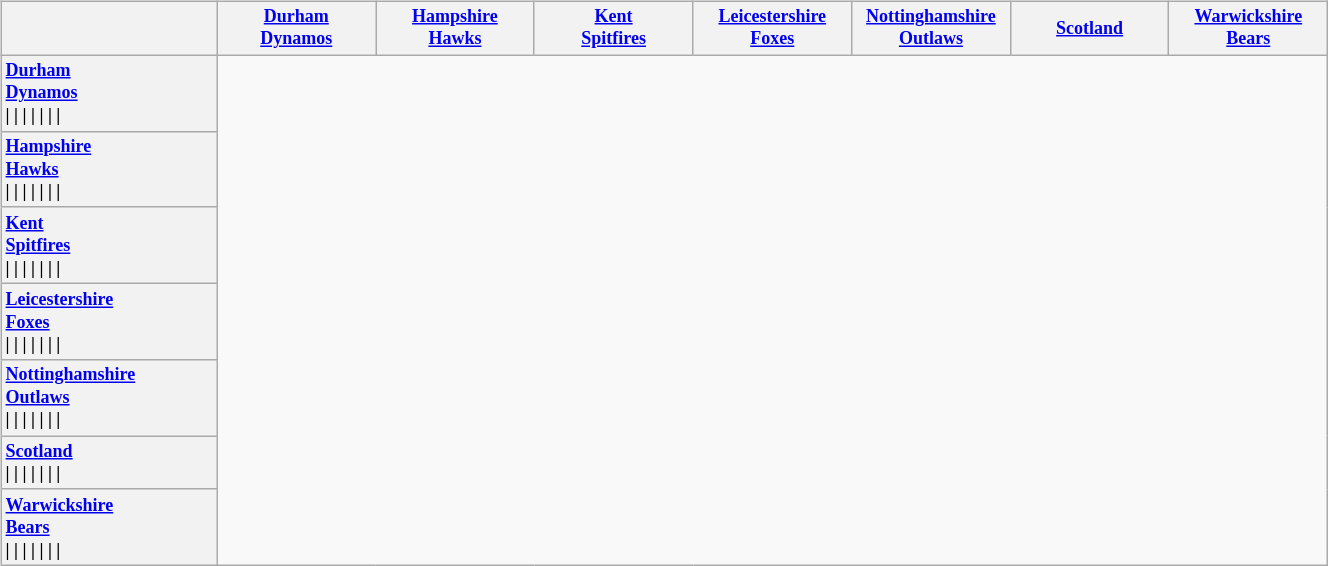<table style="padding:none;">
<tr>
<td colspan="3"><br><table class="wikitable" style="font-size: 75%; text-align:left;">
<tr>
<th style="width:138px; text-align:center;"></th>
<th width=100><a href='#'>Durham<br>Dynamos</a></th>
<th width=100><a href='#'>Hampshire<br>Hawks</a></th>
<th width=100><a href='#'>Kent<br>Spitfires</a></th>
<th width=100><a href='#'>Leicestershire<br>Foxes</a></th>
<th width=100><a href='#'>Nottinghamshire<br>Outlaws</a></th>
<th width=100><a href='#'>Scotland</a></th>
<th width=100><a href='#'>Warwickshire<br>Bears</a></th>
</tr>
<tr>
<th style="text-align:left; border-left:none"><a href='#'>Durham<br>Dynamos</a><br> | 
 | 
 | 
 | 
 | 
 | 
 | </th>
</tr>
<tr>
<th style="text-align:left; border-left:none"><a href='#'>Hampshire<br>Hawks</a><br> | 
 | 
 | 
 | 
 | 
 | 
 | </th>
</tr>
<tr>
<th style="text-align:left; border-left:none"><a href='#'>Kent<br>Spitfires</a><br> | 
 | 
 | 
 | 
 | 
 | 
 | </th>
</tr>
<tr>
<th style="text-align:left; border-left:none"><a href='#'>Leicestershire<br>Foxes</a><br> | 
 | 
 | 
 | 
 | 
 | 
 | </th>
</tr>
<tr>
<th style="text-align:left; border-left:none"><a href='#'>Nottinghamshire<br>Outlaws</a><br> | 
 | 
 | 
 | 
 | 
 | 
 | </th>
</tr>
<tr>
<th style="text-align:left; border-left:none"><a href='#'>Scotland</a><br> | 
 | 
 | 
 | 
 | 
 | 
 | </th>
</tr>
<tr>
<th style="text-align:left; border-left:none"><a href='#'>Warwickshire<br>Bears</a><br> | 
 | 
 | 
 | 
 | 
 | 
 | </th>
</tr>
</table>
</td>
</tr>
</table>
